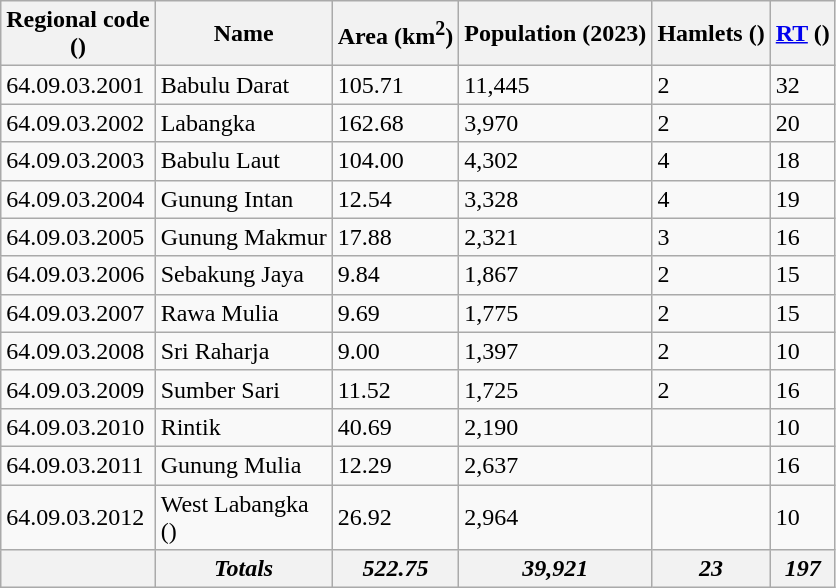<table class="wikitable sortable">
<tr>
<th>Regional code<br>()</th>
<th>Name</th>
<th>Area (km<sup>2</sup>)</th>
<th>Population (2023)</th>
<th>Hamlets ()</th>
<th><a href='#'>RT</a> ()</th>
</tr>
<tr>
<td>64.09.03.2001</td>
<td>Babulu Darat</td>
<td>105.71</td>
<td>11,445</td>
<td>2</td>
<td>32</td>
</tr>
<tr>
<td>64.09.03.2002</td>
<td>Labangka</td>
<td>162.68</td>
<td>3,970</td>
<td>2</td>
<td>20</td>
</tr>
<tr>
<td>64.09.03.2003</td>
<td>Babulu Laut</td>
<td>104.00</td>
<td>4,302</td>
<td>4</td>
<td>18</td>
</tr>
<tr>
<td>64.09.03.2004</td>
<td>Gunung Intan</td>
<td>12.54</td>
<td>3,328</td>
<td>4</td>
<td>19</td>
</tr>
<tr>
<td>64.09.03.2005</td>
<td>Gunung Makmur</td>
<td>17.88</td>
<td>2,321</td>
<td>3</td>
<td>16</td>
</tr>
<tr>
<td>64.09.03.2006</td>
<td>Sebakung Jaya</td>
<td>9.84</td>
<td>1,867</td>
<td>2</td>
<td>15</td>
</tr>
<tr>
<td>64.09.03.2007</td>
<td>Rawa Mulia</td>
<td>9.69</td>
<td>1,775</td>
<td>2</td>
<td>15</td>
</tr>
<tr>
<td>64.09.03.2008</td>
<td>Sri Raharja</td>
<td>9.00</td>
<td>1,397</td>
<td>2</td>
<td>10</td>
</tr>
<tr>
<td>64.09.03.2009</td>
<td>Sumber Sari</td>
<td>11.52</td>
<td>1,725</td>
<td>2</td>
<td>16</td>
</tr>
<tr>
<td>64.09.03.2010</td>
<td>Rintik</td>
<td>40.69</td>
<td>2,190</td>
<td></td>
<td>10</td>
</tr>
<tr>
<td>64.09.03.2011</td>
<td>Gunung Mulia</td>
<td>12.29</td>
<td>2,637</td>
<td></td>
<td>16</td>
</tr>
<tr>
<td>64.09.03.2012</td>
<td>West Labangka<br>()</td>
<td>26.92</td>
<td>2,964</td>
<td></td>
<td>10</td>
</tr>
<tr>
<th></th>
<th><em>Totals</em></th>
<th><em>522.75</em></th>
<th><em>39,921</em></th>
<th><em>23</em></th>
<th><em>197</em></th>
</tr>
</table>
